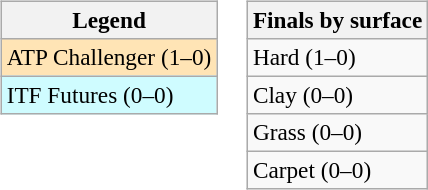<table>
<tr valign=top>
<td><br><table class=wikitable style=font-size:97%>
<tr>
<th>Legend</th>
</tr>
<tr bgcolor=moccasin>
<td>ATP Challenger (1–0)</td>
</tr>
<tr bgcolor=cffcff>
<td>ITF Futures (0–0)</td>
</tr>
</table>
</td>
<td><br><table class=wikitable style=font-size:97%>
<tr>
<th>Finals by surface</th>
</tr>
<tr>
<td>Hard (1–0)</td>
</tr>
<tr>
<td>Clay (0–0)</td>
</tr>
<tr>
<td>Grass (0–0)</td>
</tr>
<tr>
<td>Carpet (0–0)</td>
</tr>
</table>
</td>
</tr>
</table>
